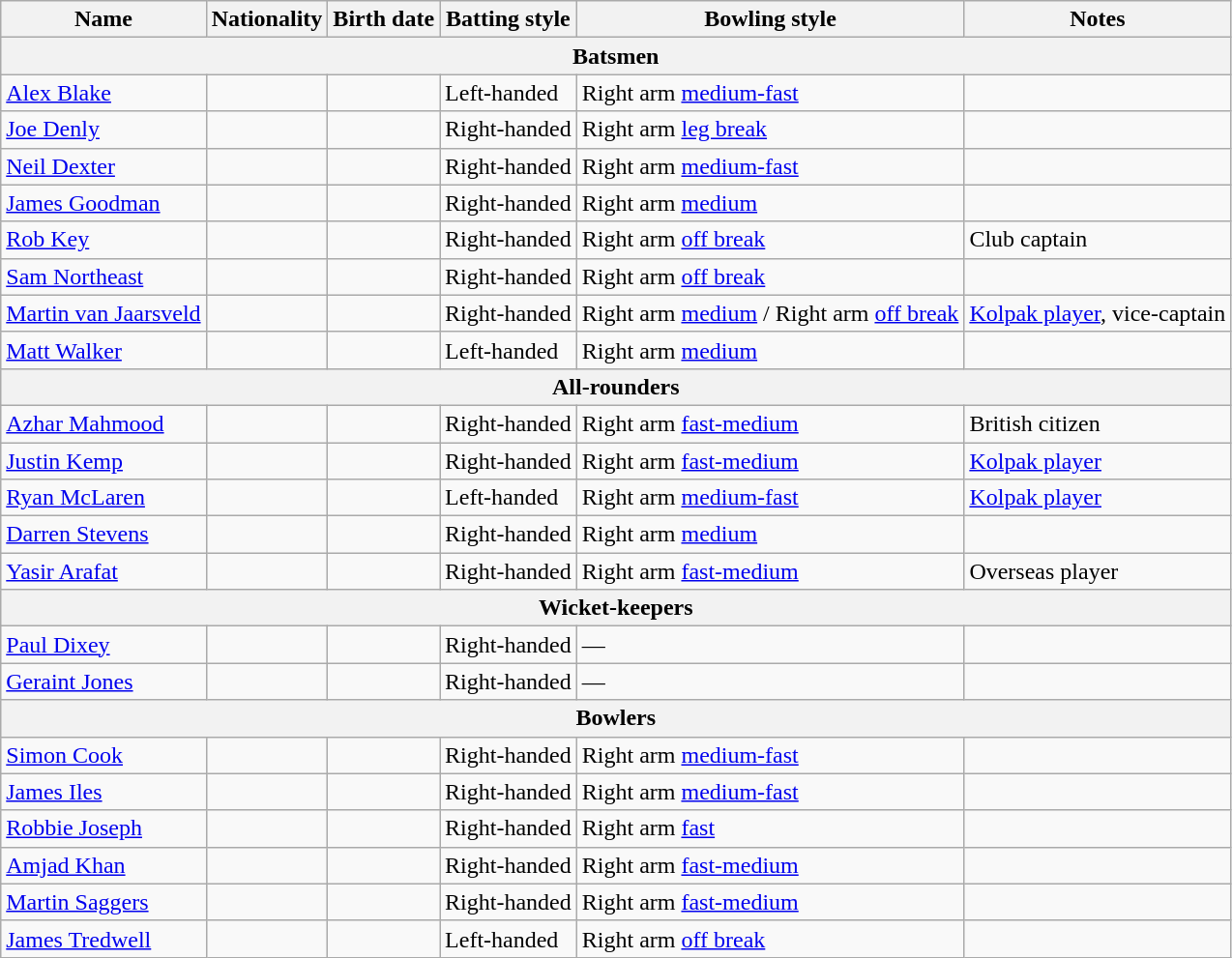<table class="wikitable">
<tr>
<th>Name</th>
<th>Nationality</th>
<th>Birth date</th>
<th>Batting style</th>
<th>Bowling style</th>
<th>Notes</th>
</tr>
<tr>
<th colspan="6">Batsmen</th>
</tr>
<tr>
<td><a href='#'>Alex Blake</a></td>
<td></td>
<td></td>
<td>Left-handed</td>
<td>Right arm <a href='#'>medium-fast</a></td>
<td></td>
</tr>
<tr>
<td><a href='#'>Joe Denly</a></td>
<td></td>
<td></td>
<td>Right-handed</td>
<td>Right arm <a href='#'>leg break</a></td>
<td></td>
</tr>
<tr>
<td><a href='#'>Neil Dexter</a></td>
<td></td>
<td></td>
<td>Right-handed</td>
<td>Right arm <a href='#'>medium-fast</a></td>
<td></td>
</tr>
<tr>
<td><a href='#'>James Goodman</a></td>
<td></td>
<td></td>
<td>Right-handed</td>
<td>Right arm <a href='#'>medium</a></td>
<td></td>
</tr>
<tr>
<td><a href='#'>Rob Key</a></td>
<td></td>
<td></td>
<td>Right-handed</td>
<td>Right arm <a href='#'>off break</a></td>
<td>Club captain</td>
</tr>
<tr>
<td><a href='#'>Sam Northeast</a></td>
<td></td>
<td></td>
<td>Right-handed</td>
<td>Right arm <a href='#'>off break</a></td>
<td></td>
</tr>
<tr>
<td><a href='#'>Martin van Jaarsveld</a></td>
<td></td>
<td></td>
<td>Right-handed</td>
<td>Right arm <a href='#'>medium</a> / Right arm <a href='#'>off break</a></td>
<td><a href='#'>Kolpak player</a>, vice-captain</td>
</tr>
<tr>
<td><a href='#'>Matt Walker</a></td>
<td></td>
<td></td>
<td>Left-handed</td>
<td>Right arm <a href='#'>medium</a></td>
<td></td>
</tr>
<tr>
<th colspan="6">All-rounders</th>
</tr>
<tr>
<td><a href='#'>Azhar Mahmood</a></td>
<td></td>
<td></td>
<td>Right-handed</td>
<td>Right arm <a href='#'>fast-medium</a></td>
<td>British citizen</td>
</tr>
<tr>
<td><a href='#'>Justin Kemp</a></td>
<td></td>
<td></td>
<td>Right-handed</td>
<td>Right arm <a href='#'>fast-medium</a></td>
<td><a href='#'>Kolpak player</a></td>
</tr>
<tr>
<td><a href='#'>Ryan McLaren</a></td>
<td></td>
<td></td>
<td>Left-handed</td>
<td>Right arm <a href='#'>medium-fast</a></td>
<td><a href='#'>Kolpak player</a></td>
</tr>
<tr>
<td><a href='#'>Darren Stevens</a></td>
<td></td>
<td></td>
<td>Right-handed</td>
<td>Right arm <a href='#'>medium</a></td>
<td></td>
</tr>
<tr>
<td><a href='#'>Yasir Arafat</a></td>
<td></td>
<td></td>
<td>Right-handed</td>
<td>Right arm <a href='#'>fast-medium</a></td>
<td>Overseas player</td>
</tr>
<tr>
<th colspan="6">Wicket-keepers</th>
</tr>
<tr>
<td><a href='#'>Paul Dixey</a></td>
<td></td>
<td></td>
<td>Right-handed</td>
<td>—</td>
<td></td>
</tr>
<tr>
<td><a href='#'>Geraint Jones</a></td>
<td></td>
<td></td>
<td>Right-handed</td>
<td>—</td>
<td></td>
</tr>
<tr>
<th colspan="6">Bowlers</th>
</tr>
<tr>
<td><a href='#'>Simon Cook</a></td>
<td></td>
<td></td>
<td>Right-handed</td>
<td>Right arm <a href='#'>medium-fast</a></td>
<td></td>
</tr>
<tr>
<td><a href='#'>James Iles</a></td>
<td></td>
<td></td>
<td>Right-handed</td>
<td>Right arm <a href='#'>medium-fast</a></td>
<td></td>
</tr>
<tr>
<td><a href='#'>Robbie Joseph</a></td>
<td></td>
<td></td>
<td>Right-handed</td>
<td>Right arm <a href='#'>fast</a></td>
<td></td>
</tr>
<tr>
<td><a href='#'>Amjad Khan</a></td>
<td></td>
<td></td>
<td>Right-handed</td>
<td>Right arm <a href='#'>fast-medium</a></td>
<td></td>
</tr>
<tr>
<td><a href='#'>Martin Saggers</a></td>
<td></td>
<td></td>
<td>Right-handed</td>
<td>Right arm <a href='#'>fast-medium</a></td>
<td></td>
</tr>
<tr>
<td><a href='#'>James Tredwell</a></td>
<td></td>
<td></td>
<td>Left-handed</td>
<td>Right arm <a href='#'>off break</a></td>
<td></td>
</tr>
</table>
